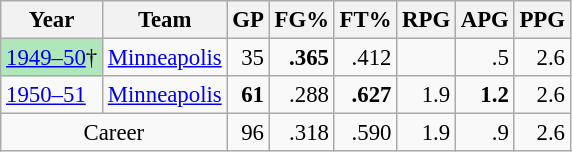<table class="wikitable sortable" style="font-size:95%; text-align:right;">
<tr>
<th>Year</th>
<th>Team</th>
<th>GP</th>
<th>FG%</th>
<th>FT%</th>
<th>RPG</th>
<th>APG</th>
<th>PPG</th>
</tr>
<tr>
<td style="text-align:left;background:#afe6ba;"><a href='#'>1949–50</a>†</td>
<td style="text-align:left;"><a href='#'>Minneapolis</a></td>
<td>35</td>
<td><strong>.365</strong></td>
<td>.412</td>
<td></td>
<td>.5</td>
<td>2.6</td>
</tr>
<tr>
<td style="text-align:left;"><a href='#'>1950–51</a></td>
<td style="text-align:left;"><a href='#'>Minneapolis</a></td>
<td><strong>61</strong></td>
<td>.288</td>
<td><strong>.627</strong></td>
<td>1.9</td>
<td><strong>1.2</strong></td>
<td>2.6</td>
</tr>
<tr>
<td colspan="2" style="text-align:center;">Career</td>
<td>96</td>
<td>.318</td>
<td>.590</td>
<td>1.9</td>
<td>.9</td>
<td>2.6</td>
</tr>
</table>
